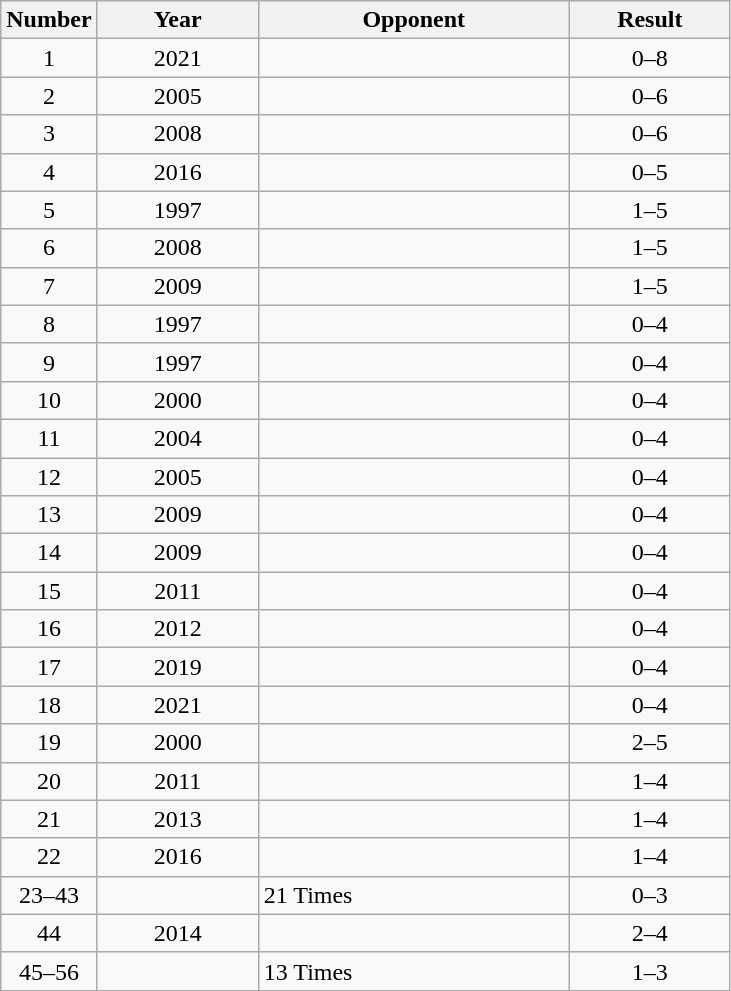<table class="wikitable sortable">
<tr>
<th width=30>Number</th>
<th width=100>Year</th>
<th width=200>Opponent</th>
<th width=100>Result</th>
</tr>
<tr>
<td align=center>1</td>
<td align=center>2021</td>
<td></td>
<td align=center>0–8</td>
</tr>
<tr>
<td align=center>2</td>
<td align=center>2005</td>
<td></td>
<td align=center>0–6</td>
</tr>
<tr>
<td align=center>3</td>
<td align=center>2008</td>
<td></td>
<td align=center>0–6</td>
</tr>
<tr>
<td align=center>4</td>
<td align=center>2016</td>
<td></td>
<td align=center>0–5</td>
</tr>
<tr>
<td align=center>5</td>
<td align=center>1997</td>
<td></td>
<td align=center>1–5</td>
</tr>
<tr>
<td align=center>6</td>
<td align=center>2008</td>
<td></td>
<td align=center>1–5</td>
</tr>
<tr>
<td align=center>7</td>
<td align=center>2009</td>
<td></td>
<td align=center>1–5</td>
</tr>
<tr>
<td align=center>8</td>
<td align=center>1997</td>
<td></td>
<td align=center>0–4</td>
</tr>
<tr>
<td align=center>9</td>
<td align=center>1997</td>
<td></td>
<td align=center>0–4</td>
</tr>
<tr>
<td align=center>10</td>
<td align=center>2000</td>
<td></td>
<td align=center>0–4</td>
</tr>
<tr>
<td align=center>11</td>
<td align=center>2004</td>
<td></td>
<td align=center>0–4</td>
</tr>
<tr>
<td align=center>12</td>
<td align=center>2005</td>
<td></td>
<td align=center>0–4</td>
</tr>
<tr>
<td align=center>13</td>
<td align=center>2009</td>
<td></td>
<td align=center>0–4</td>
</tr>
<tr>
<td align=center>14</td>
<td align=center>2009</td>
<td></td>
<td align=center>0–4</td>
</tr>
<tr>
<td align=center>15</td>
<td align=center>2011</td>
<td></td>
<td align=center>0–4</td>
</tr>
<tr>
<td align=center>16</td>
<td align=center>2012</td>
<td></td>
<td align=center>0–4</td>
</tr>
<tr>
<td align=center>17</td>
<td align=center>2019</td>
<td></td>
<td align=center>0–4</td>
</tr>
<tr>
<td align=center>18</td>
<td align=center>2021</td>
<td></td>
<td align=center>0–4</td>
</tr>
<tr>
<td align=center>19</td>
<td align=center>2000</td>
<td></td>
<td align=center>2–5</td>
</tr>
<tr>
<td align=center>20</td>
<td align=center>2011</td>
<td></td>
<td align=center>1–4</td>
</tr>
<tr>
<td align=center>21</td>
<td align=center>2013</td>
<td></td>
<td align=center>1–4</td>
</tr>
<tr>
<td align=center>22</td>
<td align=center>2016</td>
<td></td>
<td align=center>1–4</td>
</tr>
<tr>
<td align=center>23–43</td>
<td align=center></td>
<td>21 Times</td>
<td align=center>0–3</td>
</tr>
<tr>
<td align=center>44</td>
<td align=center>2014</td>
<td></td>
<td align=center>2–4</td>
</tr>
<tr>
<td align=center>45–56</td>
<td align=center></td>
<td>13 Times</td>
<td align=center>1–3</td>
</tr>
</table>
